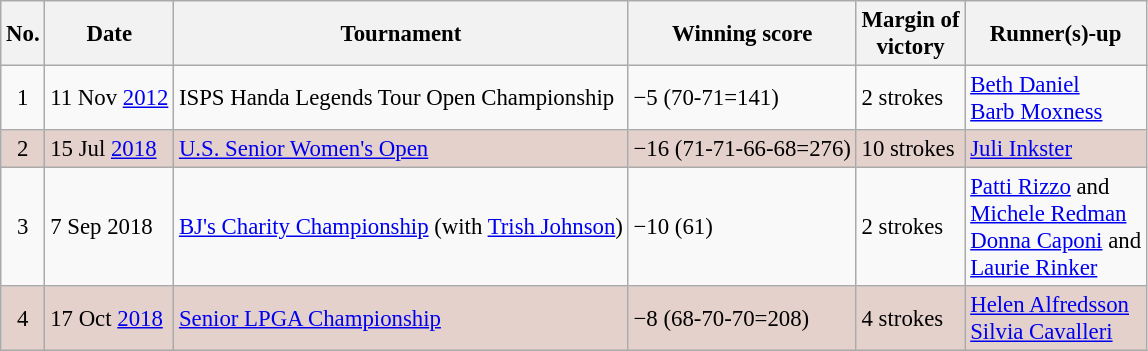<table class="wikitable" style="font-size:95%;">
<tr>
<th>No.</th>
<th>Date</th>
<th>Tournament</th>
<th>Winning score</th>
<th>Margin of<br>victory</th>
<th>Runner(s)-up</th>
</tr>
<tr>
<td align=center>1</td>
<td>11 Nov <a href='#'>2012</a></td>
<td>ISPS Handa Legends Tour Open Championship</td>
<td>−5 (70-71=141)</td>
<td>2 strokes</td>
<td> <a href='#'>Beth Daniel</a><br> <a href='#'>Barb Moxness</a></td>
</tr>
<tr style="background:#e5d1cb;">
<td align=center>2</td>
<td>15 Jul <a href='#'>2018</a></td>
<td><a href='#'>U.S. Senior Women's Open</a></td>
<td>−16 (71-71-66-68=276)</td>
<td>10 strokes</td>
<td> <a href='#'>Juli Inkster</a></td>
</tr>
<tr>
<td align=center>3</td>
<td>7 Sep 2018</td>
<td><a href='#'>BJ's Charity Championship</a> (with  <a href='#'>Trish Johnson</a>)</td>
<td>−10 (61)</td>
<td>2 strokes</td>
<td> <a href='#'>Patti Rizzo</a> and<br> <a href='#'>Michele Redman</a><br> <a href='#'>Donna Caponi</a> and<br> <a href='#'>Laurie Rinker</a></td>
</tr>
<tr style="background:#e5d1cb;">
<td align=center>4</td>
<td>17 Oct <a href='#'>2018</a></td>
<td><a href='#'>Senior LPGA Championship</a></td>
<td>−8 (68-70-70=208)</td>
<td>4 strokes</td>
<td> <a href='#'>Helen Alfredsson</a><br> <a href='#'>Silvia Cavalleri</a></td>
</tr>
</table>
